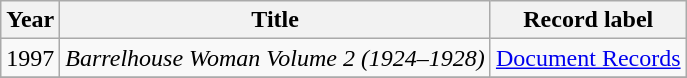<table class="wikitable sortable">
<tr>
<th>Year</th>
<th>Title</th>
<th>Record label</th>
</tr>
<tr>
<td>1997</td>
<td><em>Barrelhouse Woman Volume 2 (1924–1928)</em></td>
<td style="text-align:left;"><a href='#'>Document Records</a></td>
</tr>
<tr>
</tr>
</table>
